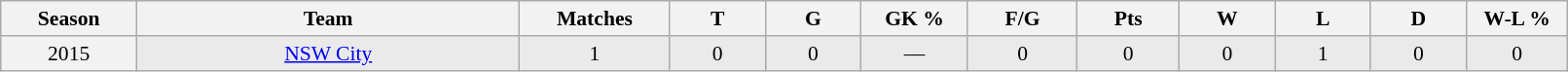<table class="wikitable sortable"  style="font-size:90%; text-align:center; width:85%;">
<tr>
<th width=2%>Season</th>
<th width=8%>Team</th>
<th width=2%>Matches</th>
<th width=2%>T</th>
<th width=2%>G</th>
<th width=2%>GK %</th>
<th width=2%>F/G</th>
<th width=2%>Pts</th>
<th width=2%>W</th>
<th width=2%>L</th>
<th width=2%>D</th>
<th width=2%>W-L %</th>
</tr>
<tr style="background:#eaeaea;">
<th scope="row" style="text-align:center; font-weight:normal">2015</th>
<td style="text-align:center;"><a href='#'>NSW City</a></td>
<td>1</td>
<td>0</td>
<td>0</td>
<td>—</td>
<td>0</td>
<td>0</td>
<td>0</td>
<td>1</td>
<td>0</td>
<td>0</td>
</tr>
</table>
